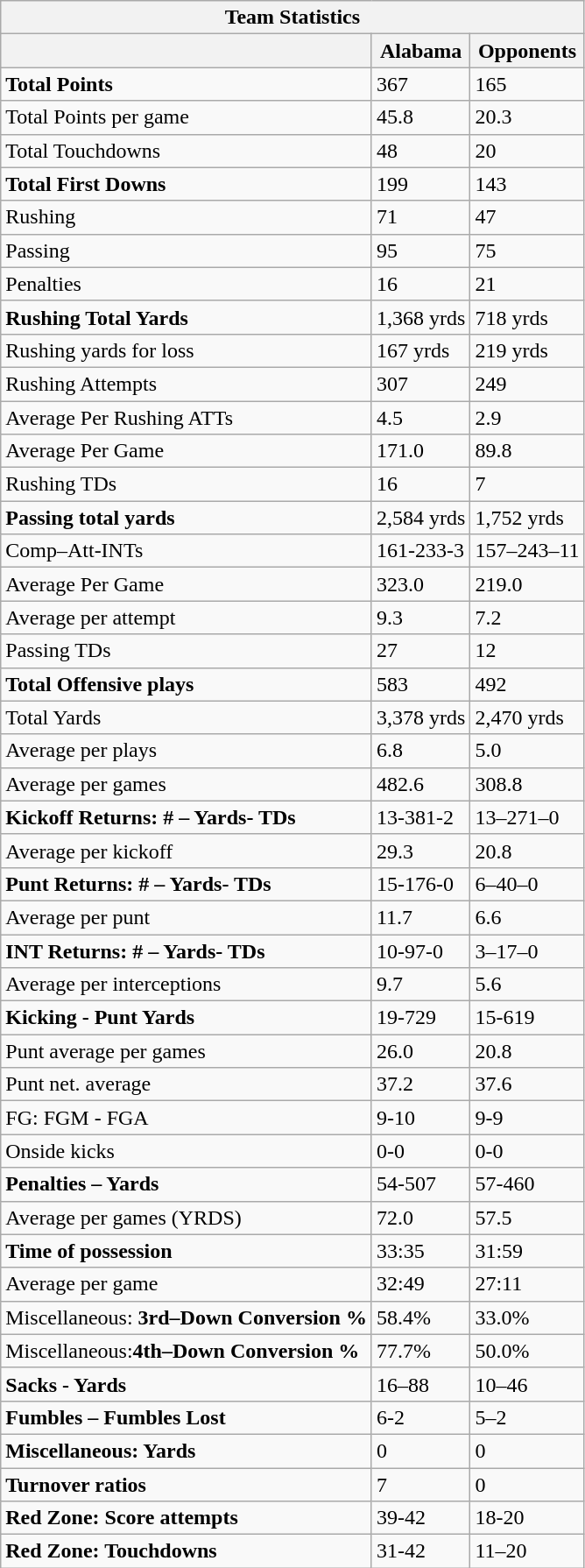<table class="wikitable collapsible collapsed">
<tr>
<th colspan="3">Team Statistics</th>
</tr>
<tr>
<th> </th>
<th>Alabama</th>
<th>Opponents</th>
</tr>
<tr>
<td><strong>Total Points</strong></td>
<td>367</td>
<td>165</td>
</tr>
<tr>
<td>Total Points per game</td>
<td>45.8</td>
<td>20.3</td>
</tr>
<tr>
<td>Total Touchdowns</td>
<td>48</td>
<td>20</td>
</tr>
<tr>
<td><strong>Total First Downs</strong></td>
<td>199</td>
<td>143</td>
</tr>
<tr>
<td>Rushing</td>
<td>71</td>
<td>47</td>
</tr>
<tr>
<td>Passing</td>
<td>95</td>
<td>75</td>
</tr>
<tr>
<td>Penalties</td>
<td>16</td>
<td>21</td>
</tr>
<tr>
<td><strong>Rushing Total Yards</strong></td>
<td>1,368 yrds</td>
<td>718 yrds</td>
</tr>
<tr>
<td>Rushing yards for loss</td>
<td>167 yrds</td>
<td>219 yrds</td>
</tr>
<tr>
<td>Rushing Attempts</td>
<td>307</td>
<td>249</td>
</tr>
<tr>
<td>Average Per Rushing ATTs</td>
<td>4.5</td>
<td>2.9</td>
</tr>
<tr>
<td>Average Per Game</td>
<td>171.0</td>
<td>89.8</td>
</tr>
<tr>
<td>Rushing TDs</td>
<td>16</td>
<td>7</td>
</tr>
<tr>
<td><strong>Passing total yards</strong></td>
<td>2,584 yrds</td>
<td>1,752 yrds</td>
</tr>
<tr>
<td>Comp–Att-INTs</td>
<td>161-233-3</td>
<td>157–243–11</td>
</tr>
<tr>
<td>Average Per Game</td>
<td>323.0</td>
<td>219.0</td>
</tr>
<tr>
<td>Average per attempt</td>
<td>9.3</td>
<td>7.2</td>
</tr>
<tr>
<td>Passing TDs</td>
<td>27</td>
<td>12</td>
</tr>
<tr>
<td><strong>Total Offensive plays</strong></td>
<td>583</td>
<td>492</td>
</tr>
<tr>
<td>Total Yards</td>
<td>3,378 yrds</td>
<td>2,470 yrds</td>
</tr>
<tr>
<td>Average per plays</td>
<td>6.8</td>
<td>5.0</td>
</tr>
<tr>
<td>Average per games</td>
<td>482.6</td>
<td>308.8</td>
</tr>
<tr>
<td><strong>Kickoff Returns: # – Yards- TDs</strong></td>
<td>13-381-2</td>
<td>13–271–0</td>
</tr>
<tr>
<td>Average per kickoff</td>
<td>29.3</td>
<td>20.8</td>
</tr>
<tr>
<td><strong>Punt Returns: # – Yards- TDs</strong></td>
<td>15-176-0</td>
<td>6–40–0</td>
</tr>
<tr>
<td>Average per punt</td>
<td>11.7</td>
<td>6.6</td>
</tr>
<tr>
<td><strong>INT Returns: # – Yards- TDs</strong></td>
<td>10-97-0</td>
<td>3–17–0</td>
</tr>
<tr>
<td>Average per interceptions</td>
<td>9.7</td>
<td>5.6</td>
</tr>
<tr>
<td><strong>Kicking - Punt Yards</strong></td>
<td>19-729</td>
<td>15-619</td>
</tr>
<tr>
<td>Punt average per games</td>
<td>26.0</td>
<td>20.8</td>
</tr>
<tr>
<td>Punt net. average</td>
<td>37.2</td>
<td>37.6</td>
</tr>
<tr>
<td>FG: FGM - FGA</td>
<td>9-10</td>
<td>9-9</td>
</tr>
<tr>
<td>Onside kicks</td>
<td>0-0</td>
<td>0-0</td>
</tr>
<tr>
<td><strong>Penalties – Yards</strong></td>
<td>54-507</td>
<td>57-460</td>
</tr>
<tr>
<td>Average per games (YRDS)</td>
<td>72.0</td>
<td>57.5</td>
</tr>
<tr>
<td><strong>Time of possession</strong></td>
<td>33:35</td>
<td>31:59</td>
</tr>
<tr>
<td>Average per game</td>
<td>32:49</td>
<td>27:11</td>
</tr>
<tr>
<td>Miscellaneous: <strong>3rd–Down Conversion %</strong></td>
<td>58.4%</td>
<td>33.0%</td>
</tr>
<tr>
<td>Miscellaneous:<strong>4th–Down Conversion %</strong></td>
<td>77.7%</td>
<td>50.0%</td>
</tr>
<tr>
<td><strong>Sacks - Yards </strong></td>
<td>16–88</td>
<td>10–46</td>
</tr>
<tr>
<td><strong>Fumbles – Fumbles Lost</strong></td>
<td>6-2</td>
<td>5–2</td>
</tr>
<tr>
<td><strong>Miscellaneous: Yards</strong></td>
<td>0</td>
<td>0</td>
</tr>
<tr>
<td><strong>Turnover ratios</strong></td>
<td>7</td>
<td>0</td>
</tr>
<tr>
<td><strong>Red Zone: Score attempts</strong></td>
<td>39-42</td>
<td>18-20</td>
</tr>
<tr>
<td><strong>Red Zone: Touchdowns</strong></td>
<td>31-42</td>
<td>11–20</td>
</tr>
</table>
